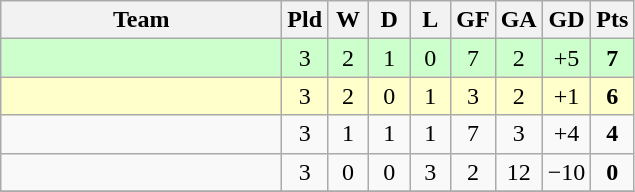<table class="wikitable" style="text-align:center;">
<tr>
<th width=180>Team</th>
<th width=20>Pld</th>
<th width=20>W</th>
<th width=20>D</th>
<th width=20>L</th>
<th width=20>GF</th>
<th width=20>GA</th>
<th width=20>GD</th>
<th width=20>Pts</th>
</tr>
<tr style="background:#ccffcc; ">
<td style="text-align:left;"></td>
<td>3</td>
<td>2</td>
<td>1</td>
<td>0</td>
<td>7</td>
<td>2</td>
<td>+5</td>
<td><strong>7</strong></td>
</tr>
<tr style="background:#ffffcc; ">
<td style="text-align:left;"></td>
<td>3</td>
<td>2</td>
<td>0</td>
<td>1</td>
<td>3</td>
<td>2</td>
<td>+1</td>
<td><strong>6</strong></td>
</tr>
<tr>
<td style="text-align:left;"></td>
<td>3</td>
<td>1</td>
<td>1</td>
<td>1</td>
<td>7</td>
<td>3</td>
<td>+4</td>
<td><strong>4</strong></td>
</tr>
<tr>
<td style="text-align:left;"></td>
<td>3</td>
<td>0</td>
<td>0</td>
<td>3</td>
<td>2</td>
<td>12</td>
<td>−10</td>
<td><strong>0</strong></td>
</tr>
<tr>
</tr>
</table>
